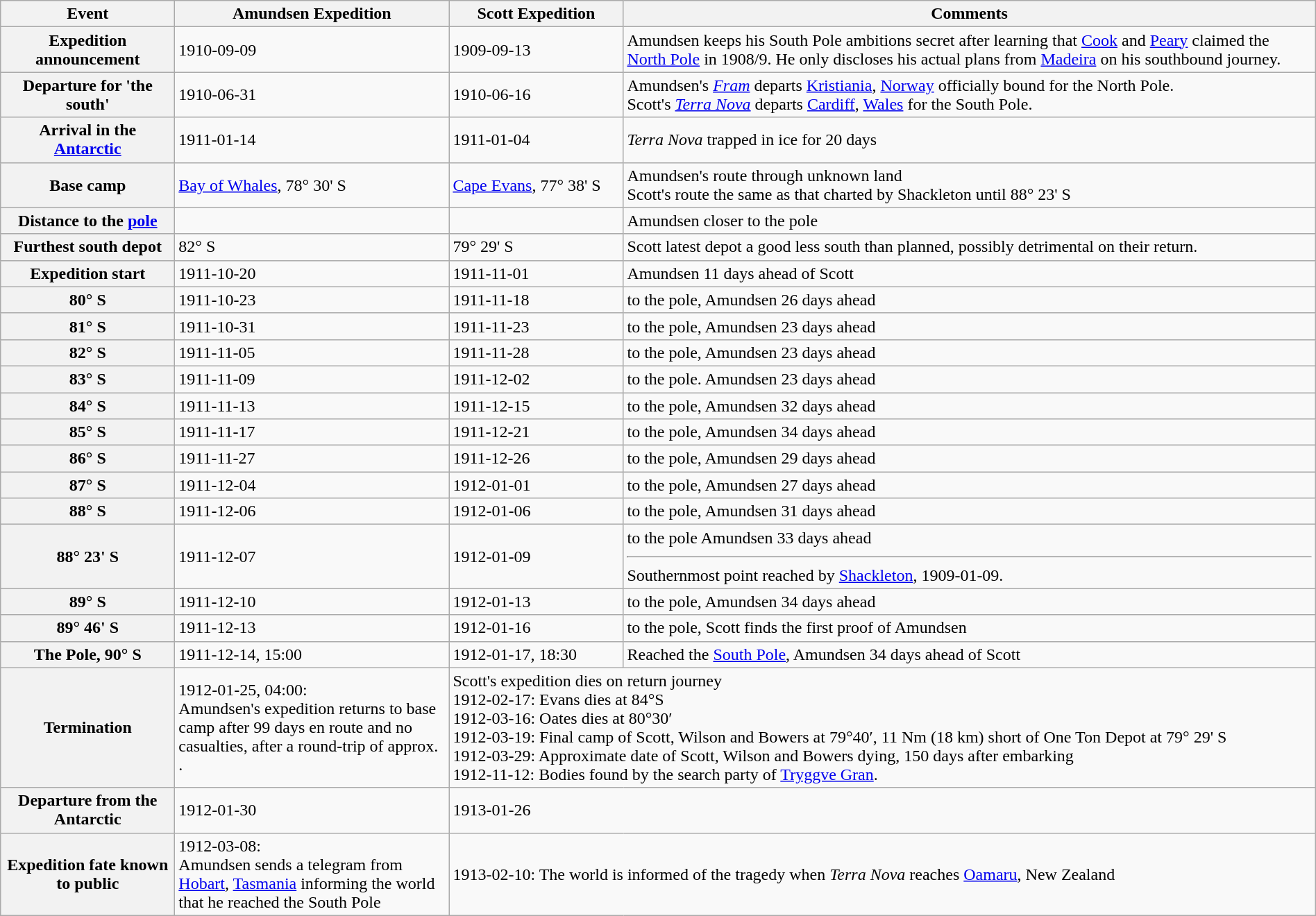<table class="wikitable plainrowheaders" style="margin-right: 0;">
<tr>
<th scope="col" style="width: 10em;">Event</th>
<th scope="col" style="width: 16em;">Amundsen Expedition</th>
<th scope="col" style="width: 10em;">Scott Expedition</th>
<th scope="col">Comments</th>
</tr>
<tr>
<th scope="row">Expedition announcement</th>
<td>1910-09-09</td>
<td>1909-09-13</td>
<td>Amundsen keeps his South Pole ambitions secret after learning that <a href='#'>Cook</a> and <a href='#'>Peary</a> claimed the <a href='#'>North Pole</a> in 1908/9. He only discloses his actual plans from <a href='#'>Madeira</a> on his southbound journey.</td>
</tr>
<tr>
<th scope="row">Departure for 'the south'</th>
<td>1910-06-31</td>
<td>1910-06-16</td>
<td>Amundsen's <em><a href='#'>Fram</a></em> departs <a href='#'>Kristiania</a>, <a href='#'>Norway</a> officially bound for the North Pole. <br> Scott's <em><a href='#'>Terra Nova</a></em> departs <a href='#'>Cardiff</a>, <a href='#'>Wales</a> for the South Pole.</td>
</tr>
<tr>
<th scope="row">Arrival in the <a href='#'>Antarctic</a></th>
<td>1911-01-14</td>
<td>1911-01-04</td>
<td><em>Terra Nova</em> trapped in ice for 20 days</td>
</tr>
<tr>
<th scope="row">Base camp</th>
<td><a href='#'>Bay of Whales</a>, 78° 30' S</td>
<td><a href='#'>Cape Evans</a>, 77° 38' S</td>
<td>Amundsen's route through unknown land <br> Scott's route the same as that charted by Shackleton until 88° 23' S</td>
</tr>
<tr>
<th scope="row">Distance to the <a href='#'>pole</a></th>
<td></td>
<td></td>
<td>Amundsen  closer to the pole</td>
</tr>
<tr>
<th scope="row">Furthest south depot</th>
<td>82° S</td>
<td>79° 29' S</td>
<td>Scott latest depot a good  less south than planned, possibly detrimental on their return.</td>
</tr>
<tr>
<th scope="row">Expedition start</th>
<td>1911-10-20</td>
<td>1911-11-01</td>
<td>Amundsen 11 days ahead of Scott</td>
</tr>
<tr>
<th scope="row">80° S</th>
<td>1911-10-23</td>
<td>1911-11-18</td>
<td> to the pole, Amundsen 26 days ahead</td>
</tr>
<tr>
<th scope="row">81° S</th>
<td>1911-10-31</td>
<td>1911-11-23</td>
<td> to the pole, Amundsen 23 days ahead</td>
</tr>
<tr>
<th scope="row">82° S</th>
<td>1911-11-05</td>
<td>1911-11-28</td>
<td> to the pole, Amundsen 23 days ahead</td>
</tr>
<tr>
<th scope="row">83° S</th>
<td>1911-11-09</td>
<td>1911-12-02</td>
<td> to the pole. Amundsen 23 days ahead</td>
</tr>
<tr>
<th scope="row">84° S</th>
<td>1911-11-13</td>
<td>1911-12-15</td>
<td> to the pole, Amundsen 32 days ahead</td>
</tr>
<tr>
<th scope="row">85° S</th>
<td>1911-11-17</td>
<td>1911-12-21</td>
<td> to the pole, Amundsen 34 days ahead</td>
</tr>
<tr>
<th scope="row">86° S</th>
<td>1911-11-27</td>
<td>1911-12-26</td>
<td> to the pole, Amundsen 29 days ahead</td>
</tr>
<tr>
<th scope="row">87° S</th>
<td>1911-12-04</td>
<td>1912-01-01</td>
<td> to the pole, Amundsen 27 days ahead</td>
</tr>
<tr>
<th scope="row">88° S</th>
<td>1911-12-06</td>
<td>1912-01-06</td>
<td> to the pole, Amundsen 31 days ahead</td>
</tr>
<tr>
<th scope="row">88° 23' S</th>
<td>1911-12-07</td>
<td>1912-01-09</td>
<td> to the pole Amundsen 33 days ahead <hr> Southernmost point reached by <a href='#'>Shackleton</a>, 1909-01-09.</td>
</tr>
<tr>
<th scope="row">89° S</th>
<td>1911-12-10</td>
<td>1912-01-13</td>
<td> to the pole, Amundsen 34 days ahead</td>
</tr>
<tr>
<th scope="row">89° 46' S</th>
<td>1911-12-13</td>
<td>1912-01-16</td>
<td> to the pole, Scott finds the first proof of Amundsen</td>
</tr>
<tr>
<th scope="row">The Pole, 90° S</th>
<td>1911-12-14, 15:00</td>
<td>1912-01-17, 18:30</td>
<td>Reached the <a href='#'>South Pole</a>, Amundsen 34 days ahead of Scott</td>
</tr>
<tr>
<th scope="row">Termination</th>
<td>1912-01-25, 04:00: <br> Amundsen's expedition returns to base camp after 99 days en route and no casualties, after a round-trip of approx. .</td>
<td colspan="2">Scott's expedition dies on return journey <br> 1912-02-17: Evans dies at 84°S <br> 1912-03-16: Oates dies at 80°30′ <br> 1912-03-19: Final camp of Scott, Wilson and Bowers at 79°40′, 11 Nm (18 km) short of One Ton Depot at 79° 29' S <br> 1912-03-29: Approximate date of Scott, Wilson and Bowers dying, 150 days after embarking <br> 1912-11-12: Bodies found by the search party of <a href='#'>Tryggve Gran</a>.</td>
</tr>
<tr>
<th scope="row">Departure from the Antarctic</th>
<td>1912-01-30</td>
<td colspan="2">1913-01-26</td>
</tr>
<tr>
<th scope="row">Expedition fate known to public</th>
<td>1912-03-08: <br> Amundsen sends a telegram from <a href='#'>Hobart</a>, <a href='#'>Tasmania</a> informing the world that he reached the South Pole</td>
<td colspan="2">1913-02-10: The world is informed of the tragedy when <em>Terra Nova</em> reaches <a href='#'>Oamaru</a>, New Zealand</td>
</tr>
</table>
